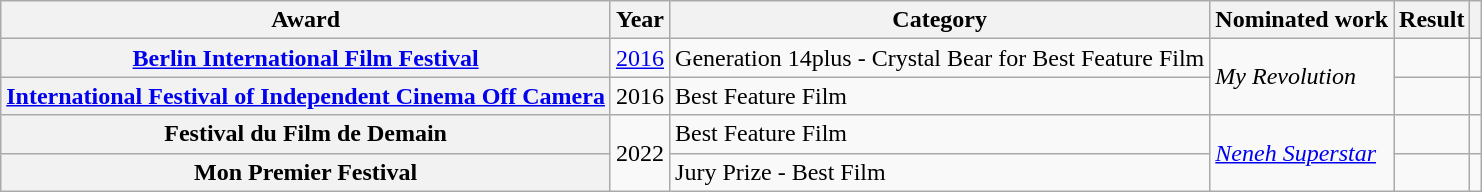<table class="wikitable sortable plainrowheaders">
<tr>
<th>Award</th>
<th>Year</th>
<th>Category</th>
<th>Nominated work</th>
<th>Result</th>
<th></th>
</tr>
<tr>
<th scope="row"><a href='#'>Berlin International Film Festival</a></th>
<td><a href='#'>2016</a></td>
<td>Generation 14plus - Crystal Bear for Best Feature Film</td>
<td rowspan="2"><em>My Revolution</em></td>
<td></td>
<td></td>
</tr>
<tr>
<th scope="row"><a href='#'>International Festival of Independent Cinema Off Camera</a></th>
<td>2016</td>
<td>Best Feature Film</td>
<td></td>
<td></td>
</tr>
<tr>
<th scope="row">Festival du Film de Demain</th>
<td rowspan="2">2022</td>
<td>Best Feature Film</td>
<td rowspan="2"><em><a href='#'>Neneh Superstar</a></em></td>
<td></td>
<td></td>
</tr>
<tr>
<th scope="row">Mon Premier Festival</th>
<td>Jury Prize - Best Film</td>
<td></td>
<td></td>
</tr>
</table>
